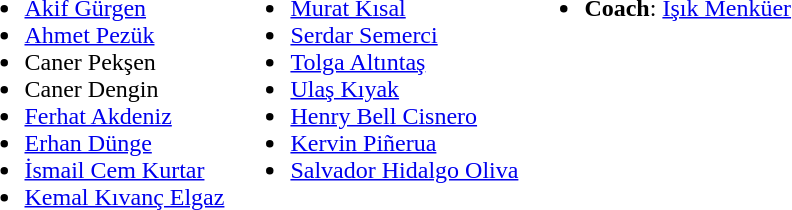<table>
<tr valign="top">
<td><br><ul><li> <a href='#'>Akif Gürgen</a></li><li> <a href='#'>Ahmet Pezük</a></li><li> Caner Pekşen</li><li> Caner Dengin</li><li> <a href='#'>Ferhat Akdeniz</a></li><li> <a href='#'>Erhan Dünge</a></li><li> <a href='#'>İsmail Cem Kurtar</a></li><li> <a href='#'>Kemal Kıvanç Elgaz</a></li></ul></td>
<td><br><ul><li> <a href='#'>Murat Kısal</a></li><li> <a href='#'>Serdar Semerci</a></li><li> <a href='#'>Tolga Altıntaş</a></li><li> <a href='#'>Ulaş Kıyak</a></li><li> <a href='#'>Henry Bell Cisnero</a></li><li> <a href='#'>Kervin Piñerua</a></li><li> <a href='#'>Salvador Hidalgo Oliva</a></li></ul></td>
<td><br><ul><li><strong>Coach</strong>:  <a href='#'>Işık Menküer</a></li></ul></td>
</tr>
</table>
